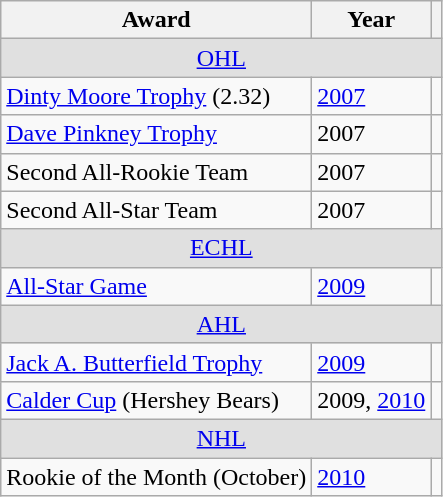<table class="wikitable">
<tr>
<th>Award</th>
<th>Year</th>
<th></th>
</tr>
<tr ALIGN="center" bgcolor="#e0e0e0">
<td colspan="3"><a href='#'>OHL</a></td>
</tr>
<tr>
<td><a href='#'>Dinty Moore Trophy</a> (2.32)</td>
<td><a href='#'>2007</a></td>
<td></td>
</tr>
<tr>
<td><a href='#'>Dave Pinkney Trophy</a></td>
<td>2007</td>
<td></td>
</tr>
<tr>
<td>Second All-Rookie Team</td>
<td>2007</td>
<td></td>
</tr>
<tr>
<td>Second All-Star Team</td>
<td>2007</td>
<td></td>
</tr>
<tr ALIGN="center" bgcolor="#e0e0e0">
<td colspan="3"><a href='#'>ECHL</a></td>
</tr>
<tr>
<td><a href='#'>All-Star Game</a></td>
<td><a href='#'>2009</a></td>
<td></td>
</tr>
<tr ALIGN="center" bgcolor="#e0e0e0">
<td colspan="3"><a href='#'>AHL</a></td>
</tr>
<tr>
<td><a href='#'>Jack A. Butterfield Trophy</a></td>
<td><a href='#'>2009</a></td>
<td></td>
</tr>
<tr>
<td><a href='#'>Calder Cup</a> (Hershey Bears)</td>
<td>2009, <a href='#'>2010</a></td>
<td></td>
</tr>
<tr ALIGN="center" bgcolor="#e0e0e0">
<td colspan="3"><a href='#'>NHL</a></td>
</tr>
<tr>
<td>Rookie of the Month (October)</td>
<td><a href='#'>2010</a></td>
<td></td>
</tr>
</table>
